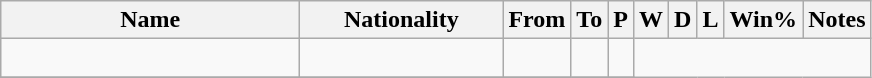<table class="wikitable sortable" style="text-align: center;">
<tr>
<th style="width:12em">Name</th>
<th style="width:8em">Nationality</th>
<th>From</th>
<th>To</th>
<th>P</th>
<th>W</th>
<th>D</th>
<th>L</th>
<th>Win%</th>
<th class="unsortable">Notes</th>
</tr>
<tr>
<td align=left></td>
<td align=left></td>
<td></td>
<td><br></td>
<td></td>
</tr>
<tr>
</tr>
</table>
